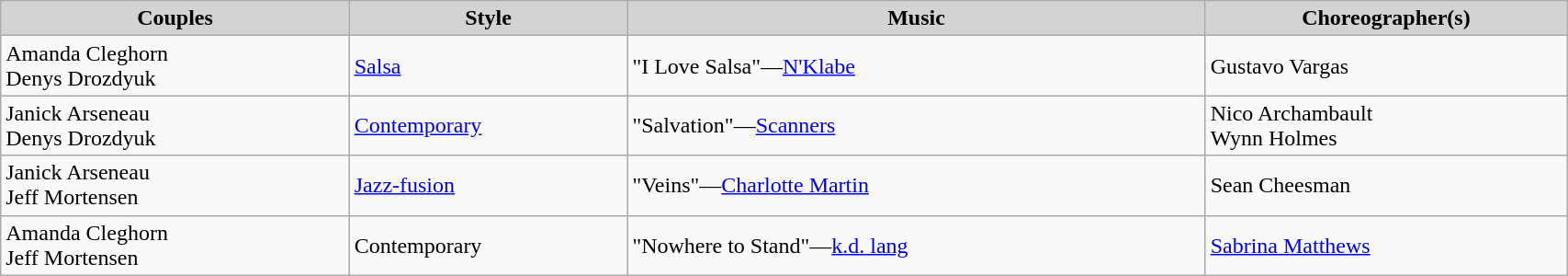<table class="wikitable" width="90%">
<tr bgcolor="lightgrey">
<td align="center"><strong>Couples</strong></td>
<td align="center"><strong>Style</strong></td>
<td align="center"><strong>Music</strong></td>
<td align="center"><strong>Choreographer(s)</strong></td>
</tr>
<tr>
<td>Amanda Cleghorn<br>Denys Drozdyuk</td>
<td><a href='#'>Salsa</a></td>
<td>"I Love Salsa"—<a href='#'>N'Klabe</a></td>
<td>Gustavo Vargas</td>
</tr>
<tr>
<td>Janick Arseneau<br>Denys Drozdyuk</td>
<td><a href='#'>Contemporary</a></td>
<td>"Salvation"—<a href='#'>Scanners</a></td>
<td>Nico Archambault<br>Wynn Holmes</td>
</tr>
<tr>
<td>Janick Arseneau<br>Jeff Mortensen</td>
<td><a href='#'>Jazz-fusion</a></td>
<td>"Veins"—<a href='#'>Charlotte Martin</a></td>
<td>Sean Cheesman</td>
</tr>
<tr>
<td>Amanda Cleghorn<br>Jeff Mortensen</td>
<td>Contemporary</td>
<td>"Nowhere to Stand"—<a href='#'>k.d. lang</a></td>
<td><a href='#'>Sabrina Matthews</a></td>
</tr>
</table>
